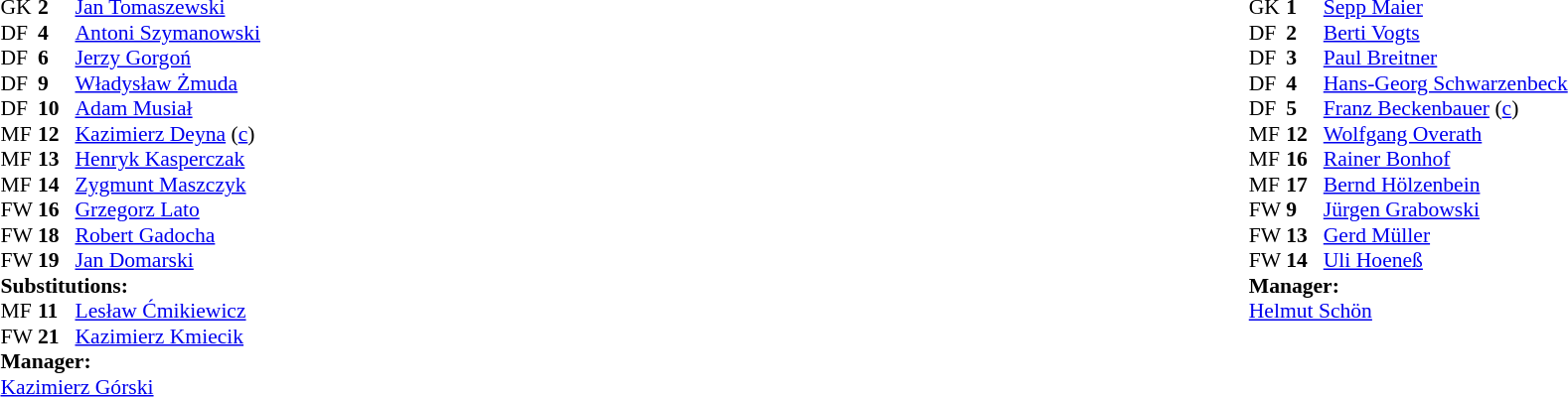<table width="100%">
<tr>
<td valign="top" width="50%"><br><table style="font-size: 90%" cellspacing="0" cellpadding="0">
<tr>
<th width="25"></th>
<th width="25"></th>
</tr>
<tr>
<td>GK</td>
<td><strong>2</strong></td>
<td><a href='#'>Jan Tomaszewski</a></td>
</tr>
<tr>
<td>DF</td>
<td><strong>4</strong></td>
<td><a href='#'>Antoni Szymanowski</a></td>
</tr>
<tr>
<td>DF</td>
<td><strong>6</strong></td>
<td><a href='#'>Jerzy Gorgoń</a></td>
</tr>
<tr>
<td>DF</td>
<td><strong>9</strong></td>
<td><a href='#'>Władysław Żmuda</a></td>
</tr>
<tr>
<td>DF</td>
<td><strong>10</strong></td>
<td><a href='#'>Adam Musiał</a></td>
</tr>
<tr>
<td>MF</td>
<td><strong>12</strong></td>
<td><a href='#'>Kazimierz Deyna</a> (<a href='#'>c</a>)</td>
</tr>
<tr>
<td>MF</td>
<td><strong>13</strong></td>
<td><a href='#'>Henryk Kasperczak</a></td>
<td></td>
<td></td>
</tr>
<tr>
<td>MF</td>
<td><strong>14</strong></td>
<td><a href='#'>Zygmunt Maszczyk</a></td>
<td></td>
<td></td>
</tr>
<tr>
<td>FW</td>
<td><strong>16</strong></td>
<td><a href='#'>Grzegorz Lato</a></td>
</tr>
<tr>
<td>FW</td>
<td><strong>18</strong></td>
<td><a href='#'>Robert Gadocha</a></td>
</tr>
<tr>
<td>FW</td>
<td><strong>19</strong></td>
<td><a href='#'>Jan Domarski</a></td>
</tr>
<tr>
<td colspan=3><strong>Substitutions:</strong></td>
</tr>
<tr>
<td>MF</td>
<td><strong>11</strong></td>
<td><a href='#'>Lesław Ćmikiewicz</a></td>
<td></td>
<td></td>
</tr>
<tr>
<td>FW</td>
<td><strong>21</strong></td>
<td><a href='#'>Kazimierz Kmiecik</a></td>
<td></td>
<td></td>
</tr>
<tr>
<td colspan=3><strong>Manager:</strong></td>
</tr>
<tr>
<td colspan="4"><a href='#'>Kazimierz Górski</a></td>
</tr>
</table>
</td>
<td valign="top" width="50%"><br><table style="font-size: 90%" cellspacing="0" cellpadding="0" align=center>
<tr>
<th width="25"></th>
<th width="25"></th>
</tr>
<tr>
<td>GK</td>
<td><strong>1</strong></td>
<td><a href='#'>Sepp Maier</a></td>
</tr>
<tr>
<td>DF</td>
<td><strong>2</strong></td>
<td><a href='#'>Berti Vogts</a></td>
</tr>
<tr>
<td>DF</td>
<td><strong>3</strong></td>
<td><a href='#'>Paul Breitner</a></td>
</tr>
<tr>
<td>DF</td>
<td><strong>4</strong></td>
<td><a href='#'>Hans-Georg Schwarzenbeck</a></td>
</tr>
<tr>
<td>DF</td>
<td><strong>5</strong></td>
<td><a href='#'>Franz Beckenbauer</a> (<a href='#'>c</a>)</td>
</tr>
<tr>
<td>MF</td>
<td><strong>12</strong></td>
<td><a href='#'>Wolfgang Overath</a></td>
</tr>
<tr>
<td>MF</td>
<td><strong>16</strong></td>
<td><a href='#'>Rainer Bonhof</a></td>
</tr>
<tr>
<td>MF</td>
<td><strong>17</strong></td>
<td><a href='#'>Bernd Hölzenbein</a></td>
</tr>
<tr>
<td>FW</td>
<td><strong>9</strong></td>
<td><a href='#'>Jürgen Grabowski</a></td>
</tr>
<tr>
<td>FW</td>
<td><strong>13</strong></td>
<td><a href='#'>Gerd Müller</a></td>
</tr>
<tr>
<td>FW</td>
<td><strong>14</strong></td>
<td><a href='#'>Uli Hoeneß</a></td>
</tr>
<tr>
<td colspan=3><strong>Manager:</strong></td>
</tr>
<tr>
<td colspan="4"><a href='#'>Helmut Schön</a></td>
</tr>
</table>
</td>
</tr>
</table>
